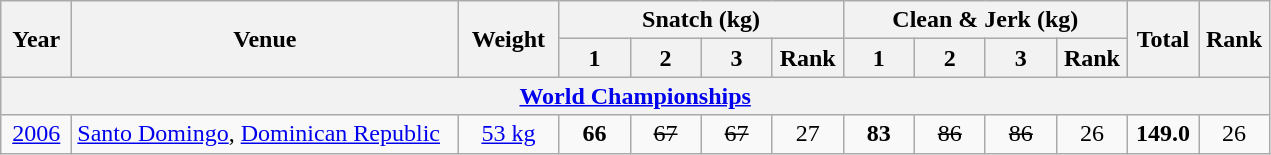<table class = "wikitable" style="text-align:center;">
<tr>
<th rowspan=2 width=40>Year</th>
<th rowspan=2 width=250>Venue</th>
<th rowspan=2 width=60>Weight</th>
<th colspan=4>Snatch (kg)</th>
<th colspan=4>Clean & Jerk (kg)</th>
<th rowspan=2 width=40>Total</th>
<th rowspan=2 width=40>Rank</th>
</tr>
<tr>
<th width=40>1</th>
<th width=40>2</th>
<th width=40>3</th>
<th width=40>Rank</th>
<th width=40>1</th>
<th width=40>2</th>
<th width=40>3</th>
<th width=40>Rank</th>
</tr>
<tr>
<th colspan=13><a href='#'>World Championships</a></th>
</tr>
<tr>
<td><a href='#'>2006</a></td>
<td align=left> <a href='#'>Santo Domingo</a>, <a href='#'>Dominican Republic</a></td>
<td><a href='#'>53 kg</a></td>
<td><strong>66</strong></td>
<td><s> 67</s></td>
<td><s> 67</s></td>
<td>27</td>
<td><strong>83</strong></td>
<td><s> 86</s></td>
<td><s> 86</s></td>
<td>26</td>
<td><strong>149.0</strong></td>
<td>26</td>
</tr>
</table>
